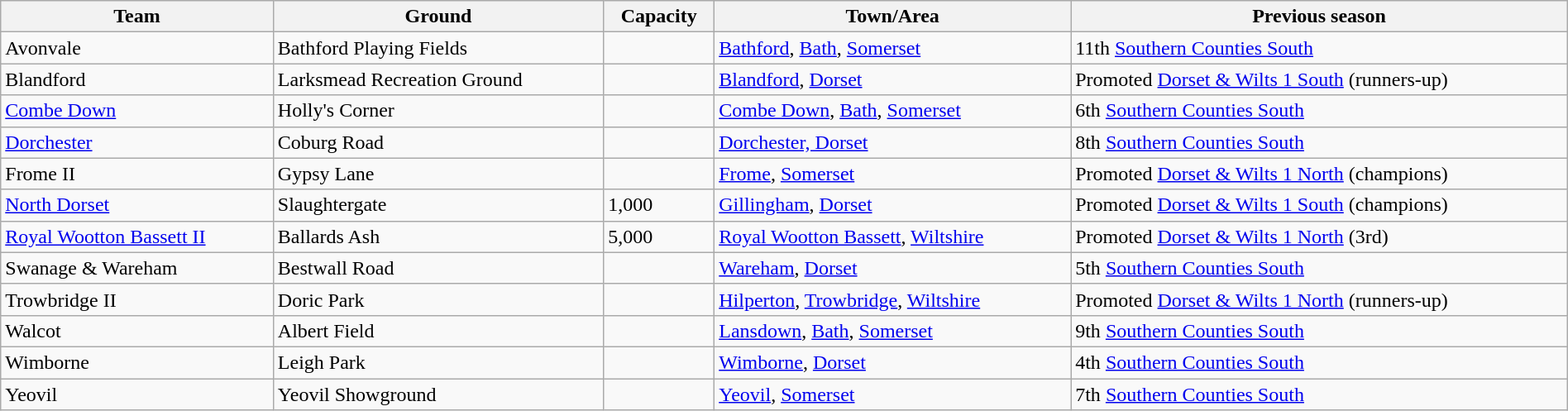<table class="wikitable sortable" width=100%>
<tr>
<th>Team</th>
<th>Ground</th>
<th>Capacity</th>
<th>Town/Area</th>
<th>Previous season</th>
</tr>
<tr>
<td>Avonvale</td>
<td>Bathford Playing Fields</td>
<td></td>
<td><a href='#'>Bathford</a>, <a href='#'>Bath</a>, <a href='#'>Somerset</a></td>
<td>11th <a href='#'>Southern Counties South</a></td>
</tr>
<tr>
<td>Blandford</td>
<td>Larksmead Recreation Ground</td>
<td></td>
<td><a href='#'>Blandford</a>, <a href='#'>Dorset</a></td>
<td>Promoted <a href='#'>Dorset & Wilts 1 South</a> (runners-up)</td>
</tr>
<tr>
<td><a href='#'>Combe Down</a></td>
<td>Holly's Corner</td>
<td></td>
<td><a href='#'>Combe Down</a>, <a href='#'>Bath</a>, <a href='#'>Somerset</a></td>
<td>6th <a href='#'>Southern Counties South</a></td>
</tr>
<tr>
<td><a href='#'>Dorchester</a></td>
<td>Coburg Road</td>
<td></td>
<td><a href='#'>Dorchester, Dorset</a></td>
<td>8th <a href='#'>Southern Counties South</a></td>
</tr>
<tr>
<td>Frome II</td>
<td>Gypsy Lane</td>
<td></td>
<td><a href='#'>Frome</a>, <a href='#'>Somerset</a></td>
<td>Promoted <a href='#'>Dorset & Wilts 1 North</a> (champions)</td>
</tr>
<tr>
<td><a href='#'>North Dorset</a></td>
<td>Slaughtergate</td>
<td>1,000</td>
<td><a href='#'>Gillingham</a>, <a href='#'>Dorset</a></td>
<td>Promoted <a href='#'>Dorset & Wilts 1 South</a> (champions)</td>
</tr>
<tr>
<td><a href='#'>Royal Wootton Bassett II</a></td>
<td>Ballards Ash</td>
<td>5,000</td>
<td><a href='#'>Royal Wootton Bassett</a>, <a href='#'>Wiltshire</a></td>
<td>Promoted <a href='#'>Dorset & Wilts 1 North</a> (3rd)</td>
</tr>
<tr>
<td>Swanage & Wareham</td>
<td>Bestwall Road</td>
<td></td>
<td><a href='#'>Wareham</a>, <a href='#'>Dorset</a></td>
<td>5th <a href='#'>Southern Counties South</a></td>
</tr>
<tr>
<td>Trowbridge II</td>
<td>Doric Park</td>
<td></td>
<td><a href='#'>Hilperton</a>, <a href='#'>Trowbridge</a>, <a href='#'>Wiltshire</a></td>
<td>Promoted <a href='#'>Dorset & Wilts 1 North</a> (runners-up)</td>
</tr>
<tr>
<td>Walcot</td>
<td>Albert Field</td>
<td></td>
<td><a href='#'>Lansdown</a>, <a href='#'>Bath</a>, <a href='#'>Somerset</a></td>
<td>9th <a href='#'>Southern Counties South</a></td>
</tr>
<tr>
<td>Wimborne</td>
<td>Leigh Park</td>
<td></td>
<td><a href='#'>Wimborne</a>, <a href='#'>Dorset</a></td>
<td>4th <a href='#'>Southern Counties South</a></td>
</tr>
<tr>
<td>Yeovil</td>
<td>Yeovil Showground</td>
<td></td>
<td><a href='#'>Yeovil</a>, <a href='#'>Somerset</a></td>
<td>7th <a href='#'>Southern Counties South</a></td>
</tr>
</table>
